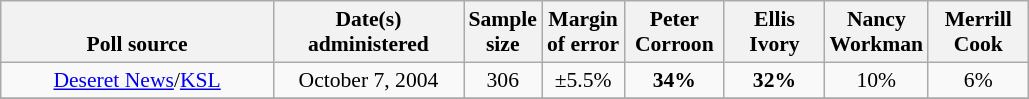<table class="wikitable" style="font-size:90%;text-align:center;">
<tr valign= bottom>
<th style="width:175px;">Poll source</th>
<th style="width:120px;">Date(s)<br>administered</th>
<th>Sample<br>size</th>
<th>Margin<br>of error</th>
<th style="width:60px;">Peter<br>Corroon</th>
<th style="width:60px;">Ellis<br>Ivory</th>
<th style="width:60px;">Nancy<br>Workman</th>
<th style="width:60px;">Merrill<br>Cook</th>
</tr>
<tr>
<td align=center><a href='#'>Deseret News</a>/<a href='#'>KSL</a></td>
<td align=center>October 7, 2004</td>
<td align=center>306</td>
<td align=center>±5.5%</td>
<td><strong>34%</strong></td>
<td><strong>32%</strong></td>
<td align=center>10%</td>
<td align=center>6%</td>
</tr>
<tr>
</tr>
</table>
